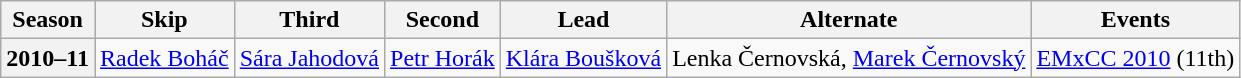<table class="wikitable">
<tr>
<th scope="col">Season</th>
<th scope="col">Skip</th>
<th scope="col">Third</th>
<th scope="col">Second</th>
<th scope="col">Lead</th>
<th scope="col">Alternate</th>
<th scope="col">Events</th>
</tr>
<tr>
<th scope="row">2010–11</th>
<td><a href='#'>Radek Boháč</a></td>
<td><a href='#'>Sára Jahodová</a></td>
<td><a href='#'>Petr Horák</a></td>
<td><a href='#'>Klára Boušková</a></td>
<td>Lenka Černovská, <a href='#'>Marek Černovský</a></td>
<td><a href='#'>EMxCC 2010</a> (11th)</td>
</tr>
</table>
